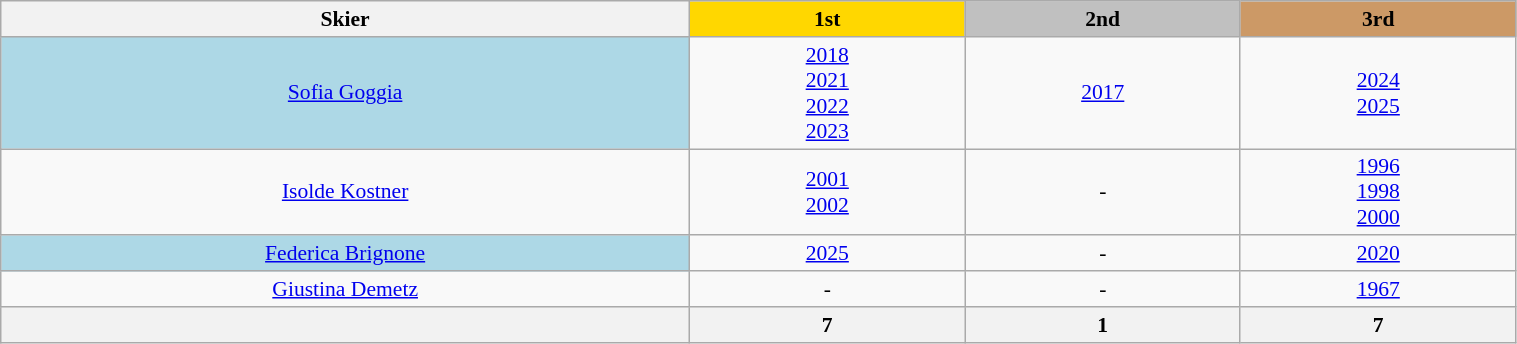<table class="wikitable" width=80% style="font-size:90%; text-align:center;">
<tr>
<th style=width:20%>Skier</th>
<th style="background:gold; width:8%">1st</th>
<th style="background:silver; width:8%">2nd</th>
<th style="background:#cc9966; width:8%">3rd</th>
</tr>
<tr>
<td bgcolor=lightblue><a href='#'>Sofia Goggia</a></td>
<td><a href='#'>2018</a><br><a href='#'>2021</a><br><a href='#'>2022</a><br><a href='#'>2023</a></td>
<td><a href='#'>2017</a></td>
<td><a href='#'>2024</a><br><a href='#'>2025</a></td>
</tr>
<tr>
<td><a href='#'>Isolde Kostner</a></td>
<td><a href='#'>2001</a><br><a href='#'>2002</a></td>
<td>-</td>
<td><a href='#'>1996</a><br><a href='#'>1998</a><br><a href='#'>2000</a></td>
</tr>
<tr>
<td bgcolor=lightblue><a href='#'>Federica Brignone</a></td>
<td><a href='#'>2025</a></td>
<td>-</td>
<td><a href='#'>2020</a></td>
</tr>
<tr>
<td><a href='#'>Giustina Demetz</a></td>
<td>-</td>
<td>-</td>
<td><a href='#'>1967</a></td>
</tr>
<tr>
<th></th>
<th>7</th>
<th>1</th>
<th>7</th>
</tr>
</table>
